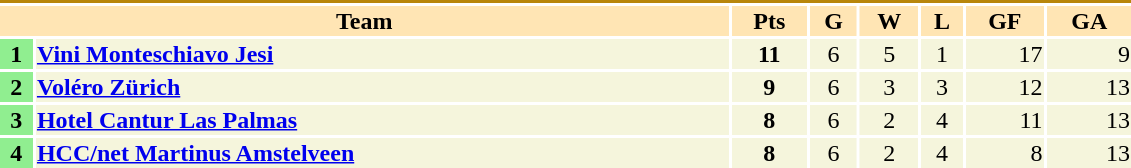<table width=60%>
<tr>
<th colspan="10" bgcolor=#B8860B><span></span></th>
</tr>
<tr>
<th colspan="2" bgcolor=#ffe5b4><span>Team</span></th>
<th bgcolor=#ffe5b4 align="center"><span><strong>Pts</strong></span></th>
<th bgcolor=#ffe5b4 align="center"><span>G</span></th>
<th bgcolor=#ffe5b4 align="center"><span>W</span></th>
<th bgcolor=#ffe5b4 align="center"><span>L</span></th>
<th bgcolor=#ffe5b4 align="center"><span>GF</span></th>
<th bgcolor=#ffe5b4 align="center"><span>GA</span></th>
</tr>
<tr>
<th bgcolor=#90EE90 align="center"><span>1</span></th>
<td bgcolor=#f5f5dc> <strong><a href='#'>Vini Monteschiavo Jesi</a></strong></td>
<td bgcolor=#f5f5dc align="center"><strong>11</strong></td>
<td bgcolor=#f5f5dc align="center">6</td>
<td bgcolor=#f5f5dc align="center">5</td>
<td bgcolor=#f5f5dc align="center">1</td>
<td bgcolor=#f5f5dc align="right">17</td>
<td bgcolor=#f5f5dc align="right">9</td>
</tr>
<tr>
<th bgcolor=#90EE90 align="center"><span>2</span></th>
<td bgcolor=#f5f5dc> <strong><a href='#'>Voléro Zürich</a></strong></td>
<td bgcolor=#f5f5dc align="center"><strong>9</strong></td>
<td bgcolor=#f5f5dc align="center">6</td>
<td bgcolor=#f5f5dc align="center">3</td>
<td bgcolor=#f5f5dc align="center">3</td>
<td bgcolor=#f5f5dc align="right">12</td>
<td bgcolor=#f5f5dc align="right">13</td>
</tr>
<tr>
<th bgcolor=#90EE90 align="center"><span>3</span></th>
<td bgcolor=#f5f5dc> <strong><a href='#'>Hotel Cantur Las Palmas</a></strong></td>
<td bgcolor=#f5f5dc align="center"><strong>8</strong></td>
<td bgcolor=#f5f5dc align="center">6</td>
<td bgcolor=#f5f5dc align="center">2</td>
<td bgcolor=#f5f5dc align="center">4</td>
<td bgcolor=#f5f5dc align="right">11</td>
<td bgcolor=#f5f5dc align="right">13</td>
</tr>
<tr>
<th bgcolor=#90EE90 align="center"><span>4</span></th>
<td bgcolor=#f5f5dc> <strong><a href='#'>HCC/net Martinus Amstelveen</a></strong></td>
<td bgcolor=#f5f5dc align="center"><strong>8</strong></td>
<td bgcolor=#f5f5dc align="center">6</td>
<td bgcolor=#f5f5dc align="center">2</td>
<td bgcolor=#f5f5dc align="center">4</td>
<td bgcolor=#f5f5dc align="right">8</td>
<td bgcolor=#f5f5dc align="right">13</td>
</tr>
</table>
